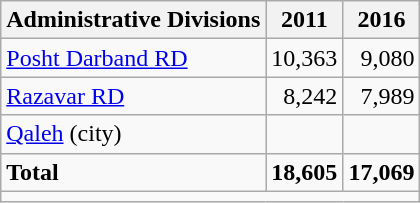<table class="wikitable">
<tr>
<th>Administrative Divisions</th>
<th>2011</th>
<th>2016</th>
</tr>
<tr>
<td><a href='#'>Posht Darband RD</a></td>
<td style="text-align: right;">10,363</td>
<td style="text-align: right;">9,080</td>
</tr>
<tr>
<td><a href='#'>Razavar RD</a></td>
<td style="text-align: right;">8,242</td>
<td style="text-align: right;">7,989</td>
</tr>
<tr>
<td><a href='#'>Qaleh</a> (city)</td>
<td style="text-align: right;"></td>
<td style="text-align: right;"></td>
</tr>
<tr>
<td><strong>Total</strong></td>
<td style="text-align: right;"><strong>18,605</strong></td>
<td style="text-align: right;"><strong>17,069</strong></td>
</tr>
<tr>
<td colspan=4></td>
</tr>
</table>
